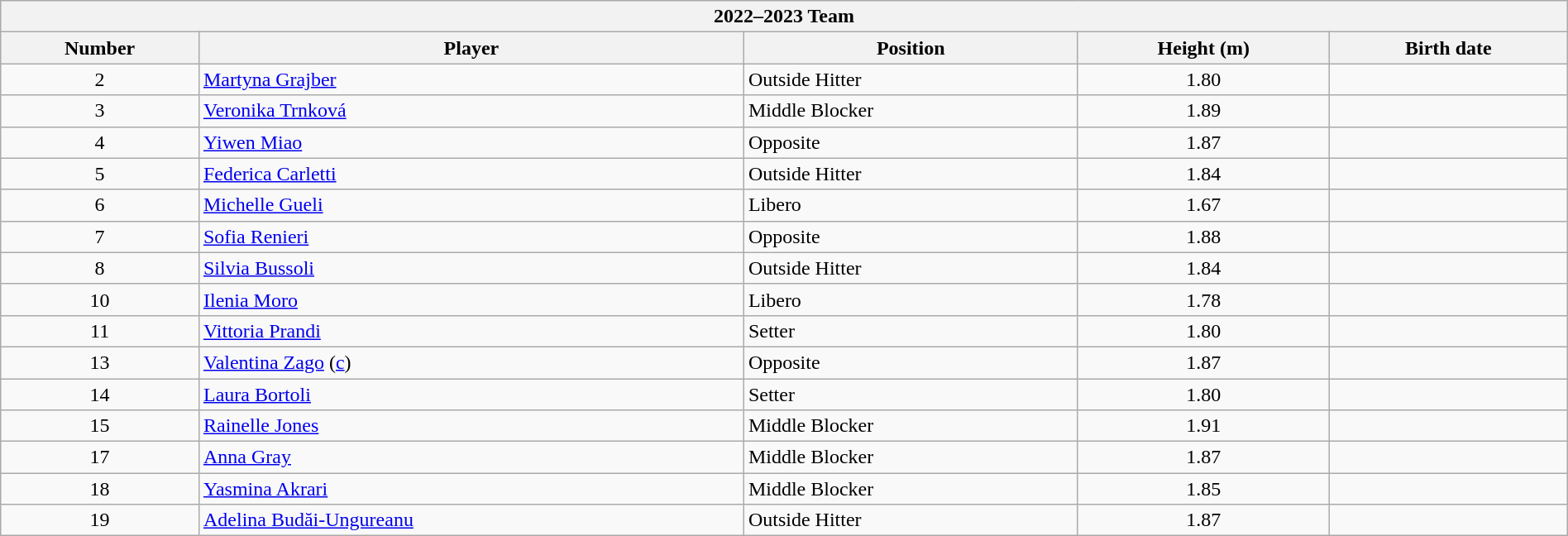<table class="wikitable collapsible collapsed" style="width:100%;">
<tr>
<th colspan=5><strong>2022–2023 Team</strong></th>
</tr>
<tr>
<th>Number</th>
<th>Player</th>
<th>Position</th>
<th>Height (m)</th>
<th>Birth date</th>
</tr>
<tr>
<td align=center>2</td>
<td> <a href='#'>Martyna Grajber</a></td>
<td>Outside Hitter</td>
<td align=center>1.80</td>
<td></td>
</tr>
<tr>
<td align=center>3</td>
<td> <a href='#'>Veronika Trnková</a></td>
<td>Middle Blocker</td>
<td align=center>1.89</td>
<td></td>
</tr>
<tr>
<td align=center>4</td>
<td> <a href='#'>Yiwen Miao</a></td>
<td>Opposite</td>
<td align=center>1.87</td>
<td></td>
</tr>
<tr>
<td align=center>5</td>
<td> <a href='#'>Federica Carletti</a></td>
<td>Outside Hitter</td>
<td align=center>1.84</td>
<td></td>
</tr>
<tr>
<td align=center>6</td>
<td> <a href='#'>Michelle Gueli</a></td>
<td>Libero</td>
<td align=center>1.67</td>
<td></td>
</tr>
<tr>
<td align=center>7</td>
<td> <a href='#'>Sofia Renieri</a></td>
<td>Opposite</td>
<td align=center>1.88</td>
<td></td>
</tr>
<tr>
<td align=center>8</td>
<td> <a href='#'>Silvia Bussoli</a></td>
<td>Outside Hitter</td>
<td align=center>1.84</td>
<td></td>
</tr>
<tr>
<td align=center>10</td>
<td> <a href='#'>Ilenia Moro</a></td>
<td>Libero</td>
<td align=center>1.78</td>
<td></td>
</tr>
<tr>
<td align=center>11</td>
<td> <a href='#'>Vittoria Prandi</a></td>
<td>Setter</td>
<td align=center>1.80</td>
<td></td>
</tr>
<tr>
<td align=center>13</td>
<td> <a href='#'>Valentina Zago</a> (<a href='#'>c</a>)</td>
<td>Opposite</td>
<td align=center>1.87</td>
<td></td>
</tr>
<tr>
<td align=center>14</td>
<td> <a href='#'>Laura Bortoli</a></td>
<td>Setter</td>
<td align=center>1.80</td>
<td></td>
</tr>
<tr>
<td align=center>15</td>
<td> <a href='#'>Rainelle Jones</a></td>
<td>Middle Blocker</td>
<td align=center>1.91</td>
<td></td>
</tr>
<tr>
<td align=center>17</td>
<td> <a href='#'>Anna Gray</a></td>
<td>Middle Blocker</td>
<td align=center>1.87</td>
<td></td>
</tr>
<tr>
<td align=center>18</td>
<td> <a href='#'>Yasmina Akrari</a></td>
<td>Middle Blocker</td>
<td align=center>1.85</td>
<td></td>
</tr>
<tr>
<td align=center>19</td>
<td> <a href='#'>Adelina Budăi-Ungureanu</a></td>
<td>Outside Hitter</td>
<td align=center>1.87</td>
<td></td>
</tr>
</table>
